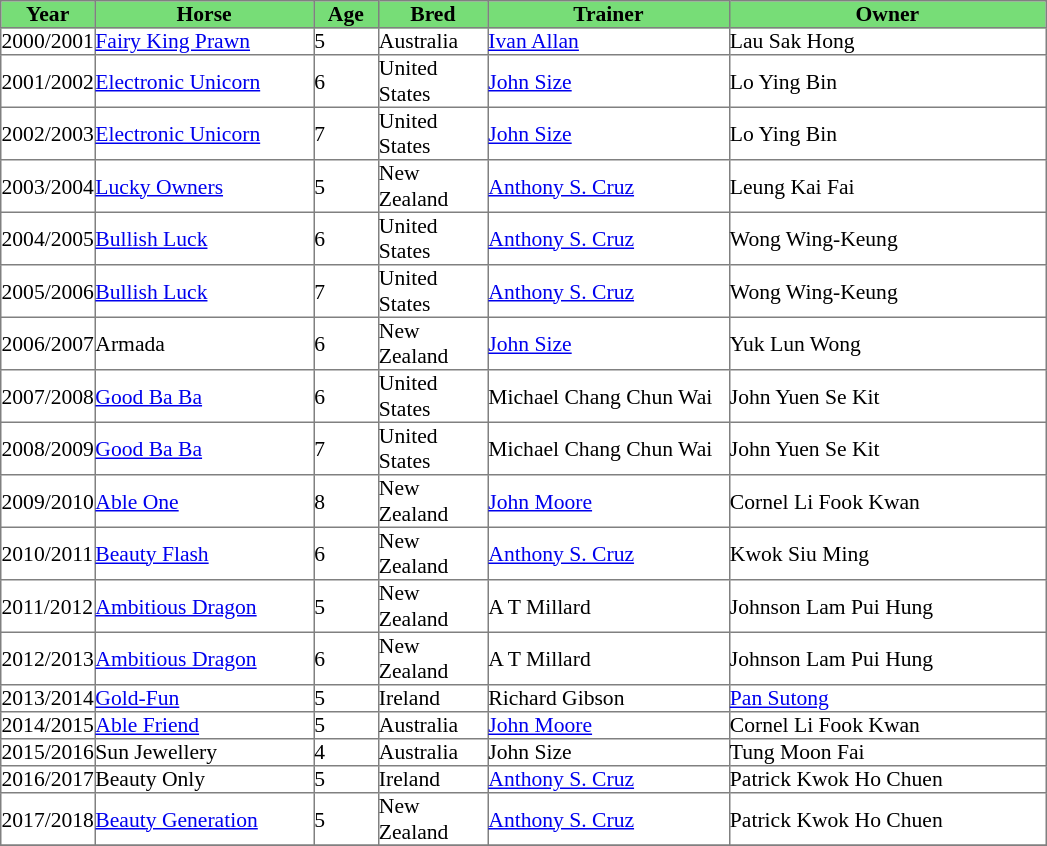<table class = "sortable" | border="1" cellpadding="0" style="border-collapse: collapse; font-size:90%">
<tr bgcolor="#77dd77" align="center">
<th width="42px"><strong>Year</strong><br></th>
<th width="145px"><strong>Horse</strong><br></th>
<th width="42px"><strong>Age</strong></th>
<th width="72px"><strong>Bred</strong></th>
<th width="160px"><strong>Trainer</strong><br></th>
<th width="210px"><strong>Owner</strong><br></th>
</tr>
<tr>
<td>2000/2001</td>
<td><a href='#'>Fairy King Prawn</a></td>
<td>5</td>
<td>Australia</td>
<td><a href='#'>Ivan Allan</a></td>
<td>Lau Sak Hong</td>
</tr>
<tr>
<td>2001/2002</td>
<td><a href='#'>Electronic Unicorn</a></td>
<td>6</td>
<td>United States</td>
<td><a href='#'>John Size</a></td>
<td>Lo Ying Bin</td>
</tr>
<tr>
<td>2002/2003</td>
<td><a href='#'>Electronic Unicorn</a></td>
<td>7</td>
<td>United States</td>
<td><a href='#'>John Size</a></td>
<td>Lo Ying Bin</td>
</tr>
<tr>
<td>2003/2004</td>
<td><a href='#'>Lucky Owners</a></td>
<td>5</td>
<td>New Zealand</td>
<td><a href='#'>Anthony S. Cruz</a></td>
<td>Leung Kai Fai</td>
</tr>
<tr>
<td>2004/2005</td>
<td><a href='#'>Bullish Luck</a></td>
<td>6</td>
<td>United States</td>
<td><a href='#'>Anthony S. Cruz</a></td>
<td>Wong Wing-Keung</td>
</tr>
<tr>
<td>2005/2006</td>
<td><a href='#'>Bullish Luck</a></td>
<td>7</td>
<td>United States</td>
<td><a href='#'>Anthony S. Cruz</a></td>
<td>Wong Wing-Keung</td>
</tr>
<tr>
<td>2006/2007</td>
<td>Armada</td>
<td>6</td>
<td>New Zealand</td>
<td><a href='#'>John Size</a></td>
<td>Yuk Lun Wong</td>
</tr>
<tr>
<td>2007/2008</td>
<td><a href='#'>Good Ba Ba</a></td>
<td>6</td>
<td>United States</td>
<td>Michael Chang Chun Wai</td>
<td>John Yuen Se Kit</td>
</tr>
<tr>
<td>2008/2009</td>
<td><a href='#'>Good Ba Ba</a></td>
<td>7</td>
<td>United States</td>
<td>Michael Chang Chun Wai</td>
<td>John Yuen Se Kit</td>
</tr>
<tr>
<td>2009/2010</td>
<td><a href='#'>Able One</a></td>
<td>8</td>
<td>New Zealand</td>
<td><a href='#'>John Moore</a></td>
<td>Cornel Li Fook Kwan</td>
</tr>
<tr>
<td>2010/2011</td>
<td><a href='#'>Beauty Flash</a></td>
<td>6</td>
<td>New Zealand</td>
<td><a href='#'>Anthony S. Cruz</a></td>
<td>Kwok Siu Ming</td>
</tr>
<tr>
<td>2011/2012</td>
<td><a href='#'>Ambitious Dragon</a></td>
<td>5</td>
<td>New Zealand</td>
<td>A T Millard</td>
<td>Johnson Lam Pui Hung</td>
</tr>
<tr>
<td>2012/2013</td>
<td><a href='#'>Ambitious Dragon</a></td>
<td>6</td>
<td>New Zealand</td>
<td>A T Millard</td>
<td>Johnson Lam Pui Hung</td>
</tr>
<tr>
<td>2013/2014</td>
<td><a href='#'>Gold-Fun</a></td>
<td>5</td>
<td>Ireland</td>
<td>Richard Gibson</td>
<td><a href='#'>Pan Sutong</a></td>
</tr>
<tr>
<td>2014/2015</td>
<td><a href='#'>Able Friend</a></td>
<td>5</td>
<td>Australia</td>
<td><a href='#'>John Moore</a></td>
<td>Cornel Li Fook Kwan</td>
</tr>
<tr>
<td>2015/2016</td>
<td>Sun Jewellery</td>
<td>4</td>
<td>Australia</td>
<td>John Size</td>
<td>Tung Moon Fai</td>
</tr>
<tr>
<td>2016/2017</td>
<td>Beauty Only</td>
<td>5</td>
<td>Ireland</td>
<td><a href='#'>Anthony S. Cruz</a></td>
<td>Patrick Kwok Ho Chuen</td>
</tr>
<tr>
<td>2017/2018</td>
<td><a href='#'>Beauty Generation</a></td>
<td>5</td>
<td>New Zealand</td>
<td><a href='#'>Anthony S. Cruz</a></td>
<td>Patrick Kwok Ho Chuen</td>
</tr>
<tr>
</tr>
</table>
